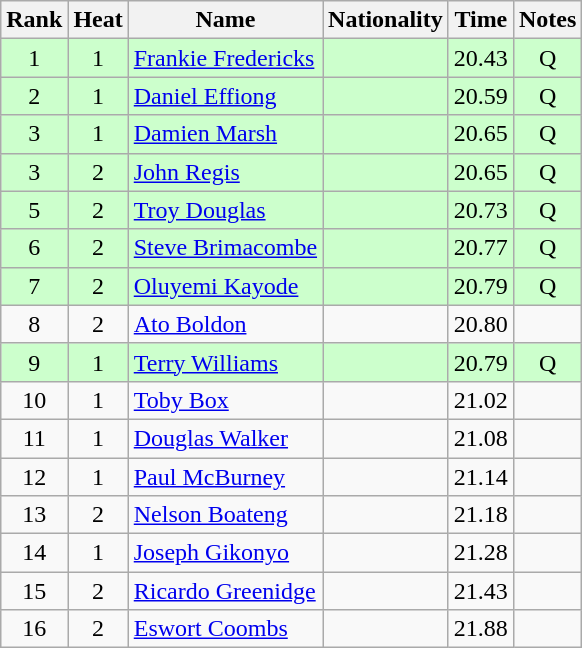<table class="wikitable sortable" style="text-align:center">
<tr>
<th>Rank</th>
<th>Heat</th>
<th>Name</th>
<th>Nationality</th>
<th>Time</th>
<th>Notes</th>
</tr>
<tr bgcolor=ccffcc>
<td>1</td>
<td>1</td>
<td align=left><a href='#'>Frankie Fredericks</a></td>
<td align=left></td>
<td>20.43</td>
<td>Q</td>
</tr>
<tr bgcolor=ccffcc>
<td>2</td>
<td>1</td>
<td align=left><a href='#'>Daniel Effiong</a></td>
<td align=left></td>
<td>20.59</td>
<td>Q</td>
</tr>
<tr bgcolor=ccffcc>
<td>3</td>
<td>1</td>
<td align=left><a href='#'>Damien Marsh</a></td>
<td align=left></td>
<td>20.65</td>
<td>Q</td>
</tr>
<tr bgcolor=ccffcc>
<td>3</td>
<td>2</td>
<td align=left><a href='#'>John Regis</a></td>
<td align=left></td>
<td>20.65</td>
<td>Q</td>
</tr>
<tr bgcolor=ccffcc>
<td>5</td>
<td>2</td>
<td align=left><a href='#'>Troy Douglas</a></td>
<td align=left></td>
<td>20.73</td>
<td>Q</td>
</tr>
<tr bgcolor=ccffcc>
<td>6</td>
<td>2</td>
<td align=left><a href='#'>Steve Brimacombe</a></td>
<td align=left></td>
<td>20.77</td>
<td>Q</td>
</tr>
<tr bgcolor=ccffcc>
<td>7</td>
<td>2</td>
<td align=left><a href='#'>Oluyemi Kayode</a></td>
<td align=left></td>
<td>20.79</td>
<td>Q</td>
</tr>
<tr>
<td>8</td>
<td>2</td>
<td align=left><a href='#'>Ato Boldon</a></td>
<td align=left></td>
<td>20.80</td>
<td></td>
</tr>
<tr bgcolor=ccffcc>
<td>9</td>
<td>1</td>
<td align=left><a href='#'>Terry Williams</a></td>
<td align=left></td>
<td>20.79</td>
<td>Q</td>
</tr>
<tr>
<td>10</td>
<td>1</td>
<td align=left><a href='#'>Toby Box</a></td>
<td align=left></td>
<td>21.02</td>
<td></td>
</tr>
<tr>
<td>11</td>
<td>1</td>
<td align=left><a href='#'>Douglas Walker</a></td>
<td align=left></td>
<td>21.08</td>
<td></td>
</tr>
<tr>
<td>12</td>
<td>1</td>
<td align=left><a href='#'>Paul McBurney</a></td>
<td align=left></td>
<td>21.14</td>
<td></td>
</tr>
<tr>
<td>13</td>
<td>2</td>
<td align=left><a href='#'>Nelson Boateng</a></td>
<td align=left></td>
<td>21.18</td>
<td></td>
</tr>
<tr>
<td>14</td>
<td>1</td>
<td align=left><a href='#'>Joseph Gikonyo</a></td>
<td align=left></td>
<td>21.28</td>
<td></td>
</tr>
<tr>
<td>15</td>
<td>2</td>
<td align=left><a href='#'>Ricardo Greenidge</a></td>
<td align=left></td>
<td>21.43</td>
<td></td>
</tr>
<tr>
<td>16</td>
<td>2</td>
<td align=left><a href='#'>Eswort Coombs</a></td>
<td align=left></td>
<td>21.88</td>
<td></td>
</tr>
</table>
